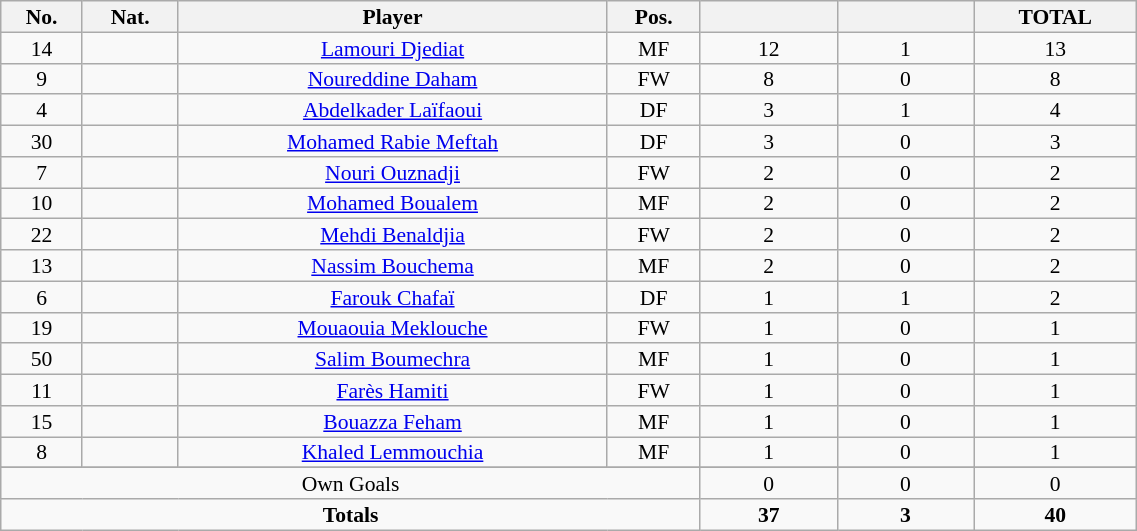<table class="wikitable sortable alternance"  style="font-size:90%; text-align:center; line-height:14px; width:60%;">
<tr>
<th width=10>No.</th>
<th width=10>Nat.</th>
<th width=140>Player</th>
<th width=10>Pos.</th>
<th width=40></th>
<th width=40></th>
<th width=40>TOTAL</th>
</tr>
<tr>
<td>14</td>
<td></td>
<td><a href='#'>Lamouri Djediat</a></td>
<td>MF</td>
<td>12</td>
<td>1</td>
<td>13</td>
</tr>
<tr>
<td>9</td>
<td></td>
<td><a href='#'>Noureddine Daham</a></td>
<td>FW</td>
<td>8</td>
<td>0</td>
<td>8</td>
</tr>
<tr>
<td>4</td>
<td></td>
<td><a href='#'>Abdelkader Laïfaoui</a></td>
<td>DF</td>
<td>3</td>
<td>1</td>
<td>4</td>
</tr>
<tr>
<td>30</td>
<td></td>
<td><a href='#'>Mohamed Rabie Meftah</a></td>
<td>DF</td>
<td>3</td>
<td>0</td>
<td>3</td>
</tr>
<tr>
<td>7</td>
<td></td>
<td><a href='#'>Nouri Ouznadji</a></td>
<td>FW</td>
<td>2</td>
<td>0</td>
<td>2</td>
</tr>
<tr>
<td>10</td>
<td></td>
<td><a href='#'>Mohamed Boualem</a></td>
<td>MF</td>
<td>2</td>
<td>0</td>
<td>2</td>
</tr>
<tr>
<td>22</td>
<td></td>
<td><a href='#'>Mehdi Benaldjia</a></td>
<td>FW</td>
<td>2</td>
<td>0</td>
<td>2</td>
</tr>
<tr>
<td>13</td>
<td></td>
<td><a href='#'>Nassim Bouchema</a></td>
<td>MF</td>
<td>2</td>
<td>0</td>
<td>2</td>
</tr>
<tr>
<td>6</td>
<td></td>
<td><a href='#'>Farouk Chafaï</a></td>
<td>DF</td>
<td>1</td>
<td>1</td>
<td>2</td>
</tr>
<tr>
<td>19</td>
<td></td>
<td><a href='#'>Mouaouia Meklouche</a></td>
<td>FW</td>
<td>1</td>
<td>0</td>
<td>1</td>
</tr>
<tr>
<td>50</td>
<td></td>
<td><a href='#'>Salim Boumechra</a></td>
<td>MF</td>
<td>1</td>
<td>0</td>
<td>1</td>
</tr>
<tr>
<td>11</td>
<td></td>
<td><a href='#'>Farès Hamiti</a></td>
<td>FW</td>
<td>1</td>
<td>0</td>
<td>1</td>
</tr>
<tr>
<td>15</td>
<td></td>
<td><a href='#'>Bouazza Feham</a></td>
<td>MF</td>
<td>1</td>
<td>0</td>
<td>1</td>
</tr>
<tr>
<td>8</td>
<td></td>
<td><a href='#'>Khaled Lemmouchia</a></td>
<td>MF</td>
<td>1</td>
<td>0</td>
<td>1</td>
</tr>
<tr>
</tr>
<tr class="sortbottom">
<td colspan="4">Own Goals</td>
<td>0</td>
<td>0</td>
<td>0</td>
</tr>
<tr class="sortbottom">
<td colspan="4"><strong>Totals</strong></td>
<td><strong>37</strong></td>
<td><strong>3</strong></td>
<td><strong>40</strong></td>
</tr>
</table>
